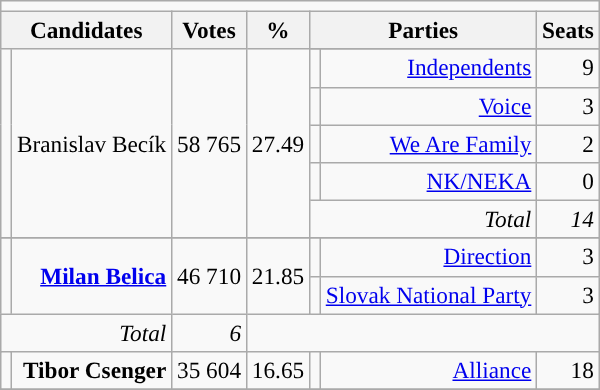<table class="wikitable" style="text-align:right; font-size:97%;">
<tr>
<td colspan=10></td>
</tr>
<tr>
<th colspan=2>Candidates</th>
<th>Votes</th>
<th>%</th>
<th colspan=2>Parties</th>
<th>Seats</th>
</tr>
<tr>
<td rowspan=6></td>
<td rowspan=6>Branislav Becík</td>
<td rowspan=6 align=right>58 765</td>
<td rowspan=6 align=right>27.49</td>
</tr>
<tr>
<td style="color:inherit;background:"></td>
<td><a href='#'>Independents</a></td>
<td align=right>9</td>
</tr>
<tr>
<td bgcolor=></td>
<td><a href='#'>Voice</a></td>
<td align=right>3</td>
</tr>
<tr>
<td></td>
<td><a href='#'>We Are Family</a></td>
<td align=right>2</td>
</tr>
<tr>
<td style="color:inherit;background:"></td>
<td><a href='#'>NK/NEKA</a></td>
<td align=right>0</td>
</tr>
<tr>
<td colspan=2><em>Total</em></td>
<td align=right><em>14</em></td>
</tr>
<tr>
</tr>
<tr>
<td rowspan=4></td>
<td rowspan=4><strong><a href='#'>Milan Belica</a></strong></td>
<td rowspan=4 align=right>46 710</td>
<td rowspan=4 align=right>21.85</td>
</tr>
<tr>
<td></td>
<td><a href='#'>Direction</a></td>
<td align=right>3</td>
</tr>
<tr>
<td></td>
<td><a href='#'>Slovak National Party</a></td>
<td align=right>3</td>
</tr>
<tr>
</tr>
<tr>
<td colspan=2><em>Total</em></td>
<td align=right><em>6</em></td>
</tr>
<tr>
<td rowspan=2></td>
<td rowspan=2><strong>Tibor Csenger</strong></td>
<td rowspan=2 align=right>35 604</td>
<td rowspan=2 align=right>16.65</td>
</tr>
<tr>
<td></td>
<td><a href='#'>Alliance</a></td>
<td align=right>18</td>
</tr>
<tr>
</tr>
</table>
